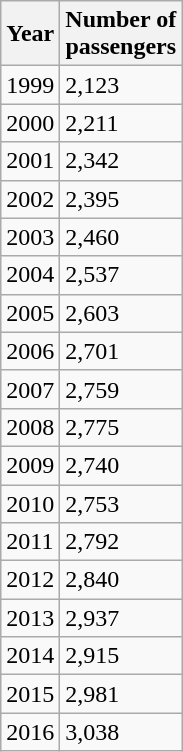<table class="wikitable">
<tr>
<th>Year</th>
<th>Number of<br>passengers</th>
</tr>
<tr>
<td>1999</td>
<td>2,123</td>
</tr>
<tr>
<td>2000</td>
<td>2,211</td>
</tr>
<tr>
<td>2001</td>
<td>2,342</td>
</tr>
<tr>
<td>2002</td>
<td>2,395</td>
</tr>
<tr>
<td>2003</td>
<td>2,460</td>
</tr>
<tr>
<td>2004</td>
<td>2,537</td>
</tr>
<tr>
<td>2005</td>
<td>2,603</td>
</tr>
<tr>
<td>2006</td>
<td>2,701</td>
</tr>
<tr>
<td>2007</td>
<td>2,759</td>
</tr>
<tr>
<td>2008</td>
<td>2,775</td>
</tr>
<tr>
<td>2009</td>
<td>2,740</td>
</tr>
<tr>
<td>2010</td>
<td>2,753</td>
</tr>
<tr>
<td>2011</td>
<td>2,792</td>
</tr>
<tr>
<td>2012</td>
<td>2,840</td>
</tr>
<tr>
<td>2013</td>
<td>2,937</td>
</tr>
<tr>
<td>2014</td>
<td>2,915</td>
</tr>
<tr>
<td>2015</td>
<td>2,981</td>
</tr>
<tr>
<td>2016</td>
<td>3,038</td>
</tr>
</table>
